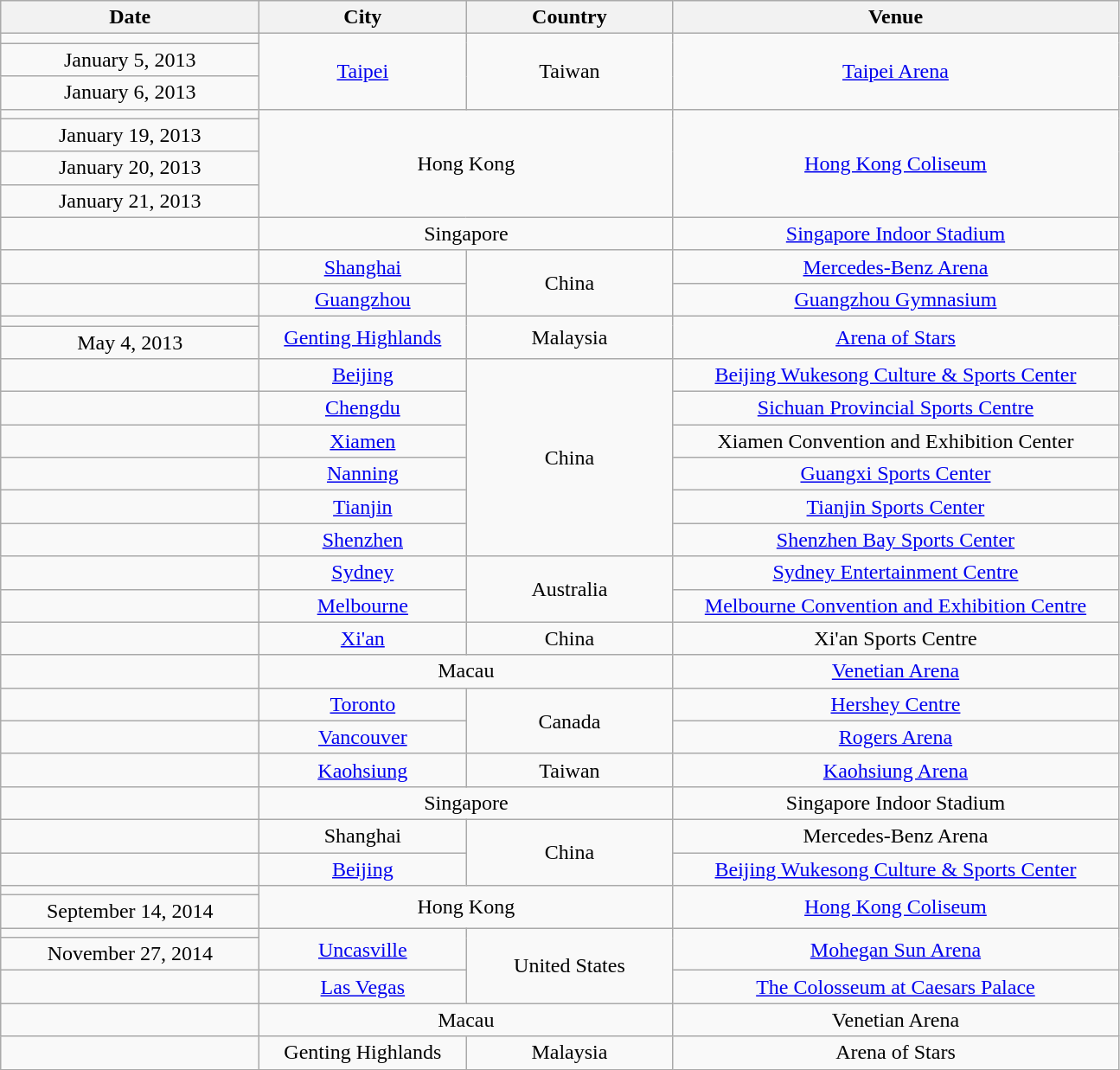<table class="wikitable" style="text-align:center;">
<tr>
<th scope="col" style="width:12em;">Date</th>
<th scope="col" style="width:9.5em;">City</th>
<th scope="col" style="width:9.5em;">Country</th>
<th scope="col" style="width:21em;">Venue</th>
</tr>
<tr>
<td></td>
<td rowspan="3"><a href='#'>Taipei</a></td>
<td rowspan="3">Taiwan</td>
<td rowspan="3"><a href='#'>Taipei Arena</a></td>
</tr>
<tr>
<td>January 5, 2013</td>
</tr>
<tr>
<td>January 6, 2013</td>
</tr>
<tr>
<td></td>
<td colspan="2" rowspan="4">Hong Kong</td>
<td rowspan="4"><a href='#'>Hong Kong Coliseum</a></td>
</tr>
<tr>
<td>January 19, 2013</td>
</tr>
<tr>
<td>January 20, 2013</td>
</tr>
<tr>
<td>January 21, 2013</td>
</tr>
<tr>
<td></td>
<td colspan="2">Singapore</td>
<td><a href='#'>Singapore Indoor Stadium</a></td>
</tr>
<tr>
<td></td>
<td><a href='#'>Shanghai</a></td>
<td rowspan="2">China</td>
<td><a href='#'>Mercedes-Benz Arena</a></td>
</tr>
<tr>
<td></td>
<td><a href='#'>Guangzhou</a></td>
<td><a href='#'>Guangzhou Gymnasium</a></td>
</tr>
<tr>
<td></td>
<td rowspan="2"><a href='#'>Genting Highlands</a></td>
<td rowspan="2">Malaysia</td>
<td rowspan="2"><a href='#'>Arena of Stars</a></td>
</tr>
<tr>
<td>May 4, 2013</td>
</tr>
<tr>
<td></td>
<td><a href='#'>Beijing</a></td>
<td rowspan="6">China</td>
<td><a href='#'>Beijing Wukesong Culture & Sports Center</a></td>
</tr>
<tr>
<td></td>
<td><a href='#'>Chengdu</a></td>
<td><a href='#'>Sichuan Provincial Sports Centre</a></td>
</tr>
<tr>
<td></td>
<td><a href='#'>Xiamen</a></td>
<td>Xiamen Convention and Exhibition Center</td>
</tr>
<tr>
<td></td>
<td><a href='#'>Nanning</a></td>
<td><a href='#'>Guangxi Sports Center</a></td>
</tr>
<tr>
<td></td>
<td><a href='#'>Tianjin</a></td>
<td><a href='#'>Tianjin Sports Center</a></td>
</tr>
<tr>
<td></td>
<td><a href='#'>Shenzhen</a></td>
<td><a href='#'>Shenzhen Bay Sports Center</a></td>
</tr>
<tr>
<td></td>
<td><a href='#'>Sydney</a></td>
<td rowspan="2">Australia</td>
<td><a href='#'>Sydney Entertainment Centre</a></td>
</tr>
<tr>
<td></td>
<td><a href='#'>Melbourne</a></td>
<td><a href='#'>Melbourne Convention and Exhibition Centre</a></td>
</tr>
<tr>
<td></td>
<td><a href='#'>Xi'an</a></td>
<td>China</td>
<td>Xi'an Sports Centre</td>
</tr>
<tr>
<td></td>
<td colspan="2">Macau</td>
<td><a href='#'>Venetian Arena</a></td>
</tr>
<tr>
<td></td>
<td><a href='#'>Toronto</a></td>
<td rowspan="2">Canada</td>
<td><a href='#'>Hershey Centre</a></td>
</tr>
<tr>
<td></td>
<td><a href='#'>Vancouver</a></td>
<td><a href='#'>Rogers Arena</a></td>
</tr>
<tr>
<td></td>
<td><a href='#'>Kaohsiung</a></td>
<td>Taiwan</td>
<td><a href='#'>Kaohsiung Arena</a></td>
</tr>
<tr>
<td></td>
<td colspan="2">Singapore</td>
<td>Singapore Indoor Stadium</td>
</tr>
<tr>
<td></td>
<td>Shanghai</td>
<td rowspan="2">China</td>
<td>Mercedes-Benz Arena</td>
</tr>
<tr>
<td></td>
<td><a href='#'>Beijing</a></td>
<td><a href='#'>Beijing Wukesong Culture & Sports Center</a></td>
</tr>
<tr>
<td></td>
<td colspan="2" rowspan="2">Hong Kong</td>
<td rowspan="2"><a href='#'>Hong Kong Coliseum</a></td>
</tr>
<tr>
<td>September 14, 2014</td>
</tr>
<tr>
<td></td>
<td rowspan="2"><a href='#'>Uncasville</a></td>
<td rowspan="3">United States</td>
<td rowspan="2"><a href='#'>Mohegan Sun Arena</a></td>
</tr>
<tr>
<td>November 27, 2014</td>
</tr>
<tr>
<td></td>
<td><a href='#'>Las Vegas</a></td>
<td><a href='#'>The Colosseum at Caesars Palace</a></td>
</tr>
<tr>
<td></td>
<td colspan="2">Macau</td>
<td>Venetian Arena</td>
</tr>
<tr>
<td></td>
<td>Genting Highlands</td>
<td>Malaysia</td>
<td>Arena of Stars</td>
</tr>
</table>
